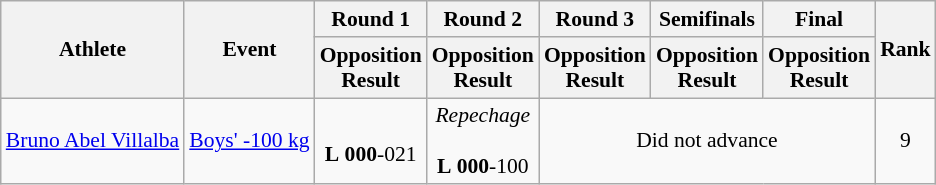<table class="wikitable" border="1" style="font-size:90%">
<tr>
<th rowspan=2>Athlete</th>
<th rowspan=2>Event</th>
<th>Round 1</th>
<th>Round 2</th>
<th>Round 3</th>
<th>Semifinals</th>
<th>Final</th>
<th rowspan=2>Rank</th>
</tr>
<tr>
<th>Opposition<br>Result</th>
<th>Opposition<br>Result</th>
<th>Opposition<br>Result</th>
<th>Opposition<br>Result</th>
<th>Opposition<br>Result</th>
</tr>
<tr>
<td><a href='#'>Bruno Abel Villalba</a></td>
<td><a href='#'>Boys' -100 kg</a></td>
<td align=center> <br> <strong>L</strong> <strong>000</strong>-021</td>
<td align=center><em>Repechage</em><br> <br> <strong>L</strong> <strong>000</strong>-100</td>
<td align=center colspan=3>Did not advance</td>
<td align=center>9</td>
</tr>
</table>
